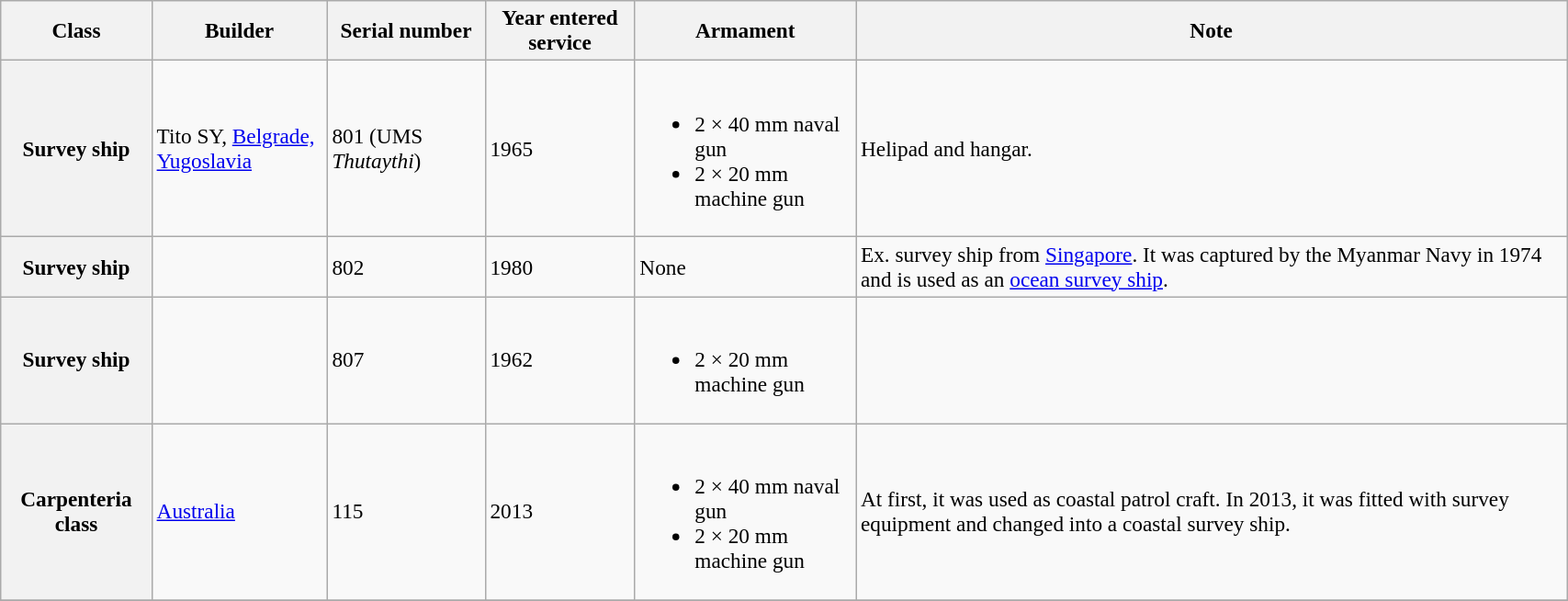<table class="wikitable" style="font-size:97%; width:90%">
<tr>
<th>Class</th>
<th width="120">Builder</th>
<th>Serial number</th>
<th>Year entered service</th>
<th>Armament</th>
<th>Note</th>
</tr>
<tr>
<th rowspan="1">Survey ship</th>
<td rowspan="1">Tito SY, <a href='#'>Belgrade, Yugoslavia</a> </td>
<td>801 (UMS <em>Thutaythi</em>)</td>
<td>1965</td>
<td rowspan="1"><br><ul><li>2 × 40 mm naval gun</li><li>2 × 20 mm machine gun</li></ul></td>
<td>Helipad and hangar.</td>
</tr>
<tr>
<th rowspan="1">Survey ship</th>
<td rowspan="1"></td>
<td>802</td>
<td>1980</td>
<td rowspan="1">None</td>
<td>Ex. survey ship from <a href='#'>Singapore</a>. It was captured by the Myanmar Navy in 1974 and is used as an <a href='#'>ocean survey ship</a>.</td>
</tr>
<tr>
<th rowspan="1">Survey ship</th>
<td rowspan="1"></td>
<td>807</td>
<td>1962</td>
<td rowspan="1"><br><ul><li>2 × 20 mm machine gun</li></ul></td>
<td></td>
</tr>
<tr>
<th rowspan="1">Carpenteria class</th>
<td rowspan="1"><a href='#'>Australia</a> </td>
<td>115</td>
<td>2013</td>
<td rowspan="1"><br><ul><li>2 × 40 mm naval gun</li><li>2 × 20 mm machine gun</li></ul></td>
<td>At first, it was used as coastal patrol craft. In 2013, it was fitted with survey equipment and changed into a coastal survey ship.</td>
</tr>
<tr>
</tr>
</table>
